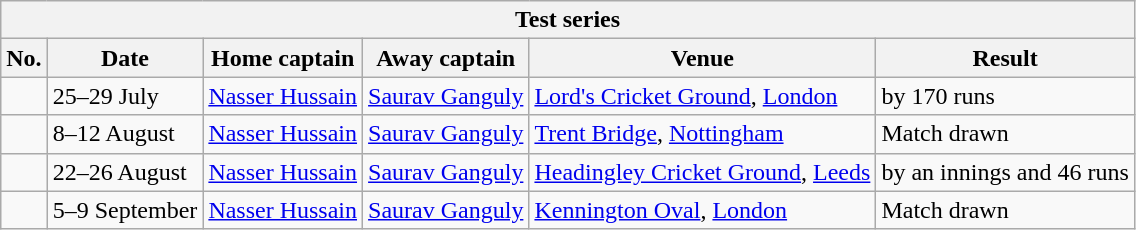<table class="wikitable">
<tr>
<th colspan="9">Test series</th>
</tr>
<tr>
<th>No.</th>
<th>Date</th>
<th>Home captain</th>
<th>Away captain</th>
<th>Venue</th>
<th>Result</th>
</tr>
<tr>
<td></td>
<td>25–29 July</td>
<td><a href='#'>Nasser Hussain</a></td>
<td><a href='#'>Saurav Ganguly</a></td>
<td><a href='#'>Lord's Cricket Ground</a>, <a href='#'>London</a></td>
<td> by 170 runs</td>
</tr>
<tr>
<td></td>
<td>8–12 August</td>
<td><a href='#'>Nasser Hussain</a></td>
<td><a href='#'>Saurav Ganguly</a></td>
<td><a href='#'>Trent Bridge</a>, <a href='#'>Nottingham</a></td>
<td>Match drawn</td>
</tr>
<tr>
<td></td>
<td>22–26 August</td>
<td><a href='#'>Nasser Hussain</a></td>
<td><a href='#'>Saurav Ganguly</a></td>
<td><a href='#'>Headingley Cricket Ground</a>, <a href='#'>Leeds</a></td>
<td> by an innings and 46 runs</td>
</tr>
<tr>
<td></td>
<td>5–9 September</td>
<td><a href='#'>Nasser Hussain</a></td>
<td><a href='#'>Saurav Ganguly</a></td>
<td><a href='#'>Kennington Oval</a>, <a href='#'>London</a></td>
<td>Match drawn</td>
</tr>
</table>
